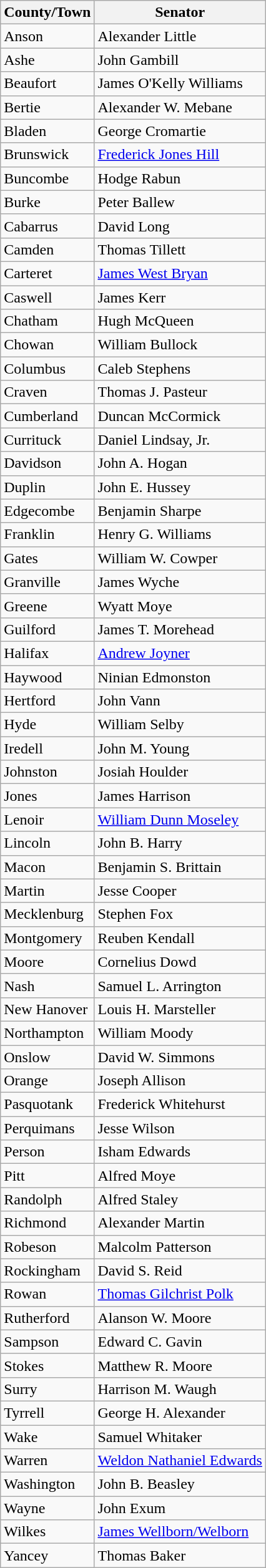<table class="wikitable sortable">
<tr>
<th>County/Town</th>
<th>Senator</th>
</tr>
<tr>
<td>Anson</td>
<td data-sort-value="Little, Alexander">Alexander Little</td>
</tr>
<tr>
<td>Ashe</td>
<td data-sort-value="Gambill, John">John Gambill</td>
</tr>
<tr>
<td>Beaufort</td>
<td data-sort-value="Williams, James O'Kelly">James O'Kelly Williams</td>
</tr>
<tr>
<td>Bertie</td>
<td data-sort-value="Mebane, Alexander W.">Alexander W. Mebane</td>
</tr>
<tr>
<td>Bladen</td>
<td data-sort-value="Cromartie, George">George Cromartie</td>
</tr>
<tr>
<td>Brunswick</td>
<td data-sort-value="Hill, Frederick Jones"><a href='#'>Frederick Jones Hill</a></td>
</tr>
<tr>
<td>Buncombe</td>
<td data-sort-value="Rabun, Hodge">Hodge Rabun</td>
</tr>
<tr>
<td>Burke</td>
<td data-sort-value="Ballew, Peter">Peter Ballew</td>
</tr>
<tr>
<td>Cabarrus</td>
<td data-sort-value="Long, David">David Long</td>
</tr>
<tr>
<td>Camden</td>
<td data-sort-value="Tillett, Thomas">Thomas Tillett</td>
</tr>
<tr>
<td>Carteret</td>
<td data-sort-value="Bryan, James West"><a href='#'>James West Bryan</a></td>
</tr>
<tr>
<td>Caswell</td>
<td data-sort-value="Kerr, James">James Kerr</td>
</tr>
<tr>
<td>Chatham</td>
<td data-sort-value="McQueen, Hugh">Hugh McQueen</td>
</tr>
<tr>
<td>Chowan</td>
<td data-sort-value="Bullock, William">William Bullock</td>
</tr>
<tr>
<td>Columbus</td>
<td data-sort-value="Stephens, Caleb">Caleb Stephens</td>
</tr>
<tr>
<td>Craven</td>
<td data-sort-value="Pasteur, Thomas J.">Thomas J. Pasteur</td>
</tr>
<tr>
<td>Cumberland</td>
<td data-sort-value="McCormick, Duncan">Duncan McCormick</td>
</tr>
<tr>
<td>Currituck</td>
<td data-sort-value="Lindsay, Daniel, Jr.">Daniel Lindsay, Jr.</td>
</tr>
<tr>
<td>Davidson</td>
<td data-sort-value="Houlder, Josiah A.">John A. Hogan</td>
</tr>
<tr>
<td>Duplin</td>
<td data-sort-value="Hussey, John E.">John E. Hussey</td>
</tr>
<tr>
<td>Edgecombe</td>
<td data-sort-value="Sharpe, Benjamin">Benjamin Sharpe</td>
</tr>
<tr>
<td>Franklin</td>
<td data-sort-value="Williams, Henry G.">Henry G. Williams</td>
</tr>
<tr>
<td>Gates</td>
<td data-sort-value="Cowper, William W.">William W. Cowper</td>
</tr>
<tr>
<td>Granville</td>
<td data-sort-value="Wyche, James">James Wyche</td>
</tr>
<tr>
<td>Greene</td>
<td data-sort-value="Moye, Wyatt">Wyatt Moye</td>
</tr>
<tr>
<td>Guilford</td>
<td data-sort-value="Morehead, James T.">James T. Morehead</td>
</tr>
<tr>
<td>Halifax</td>
<td data-sort-value="Joyner, Andrew"><a href='#'>Andrew Joyner</a></td>
</tr>
<tr>
<td>Haywood</td>
<td data-sort-value="Edmonston, Ninian">Ninian Edmonston</td>
</tr>
<tr>
<td>Hertford</td>
<td data-sort-value="Vann, John">John Vann</td>
</tr>
<tr>
<td>Hyde</td>
<td data-sort-value="Selby, William">William Selby</td>
</tr>
<tr>
<td>Iredell</td>
<td data-sort-value="Young, John M.">John M. Young</td>
</tr>
<tr>
<td>Johnston</td>
<td data-sort-value="Houlder, Josiah">Josiah Houlder</td>
</tr>
<tr>
<td>Jones</td>
<td data-sort-value="Harrison, James">James Harrison</td>
</tr>
<tr>
<td>Lenoir</td>
<td data-sort-value="Moseley, William D."><a href='#'>William Dunn Moseley</a></td>
</tr>
<tr>
<td>Lincoln</td>
<td data-sort-value="Harry, John B.">John B. Harry</td>
</tr>
<tr>
<td>Macon</td>
<td data-sort-value="Brittain, Benjamin S.">Benjamin S. Brittain</td>
</tr>
<tr>
<td>Martin</td>
<td data-sort-value="Cooper, Jesse">Jesse Cooper</td>
</tr>
<tr>
<td>Mecklenburg</td>
<td data-sort-value="Fox, Stephen">Stephen Fox</td>
</tr>
<tr>
<td>Montgomery</td>
<td data-sort-value="Kendall, Reuben">Reuben Kendall</td>
</tr>
<tr>
<td>Moore</td>
<td data-sort-value="Dowd, Cornelius">Cornelius Dowd</td>
</tr>
<tr>
<td>Nash </td>
<td data-sort-value="Arrington, Samuel L.">Samuel L. Arrington</td>
</tr>
<tr>
<td>New Hanover</td>
<td data-sort-value="Marsteller, Louis H.">Louis H. Marsteller</td>
</tr>
<tr>
<td>Northampton</td>
<td data-sort-value="Moody, William">William Moody</td>
</tr>
<tr>
<td>Onslow</td>
<td data-sort-value="Simmons, David W.">David W. Simmons</td>
</tr>
<tr>
<td>Orange</td>
<td data-sort-value="Allison, Joseph">Joseph Allison</td>
</tr>
<tr>
<td>Pasquotank</td>
<td data-sort-value="Whitehurst, Frederick">Frederick Whitehurst</td>
</tr>
<tr>
<td>Perquimans</td>
<td data-sort-value="Wilson, Jesse">Jesse Wilson</td>
</tr>
<tr>
<td>Person</td>
<td data-sort-value="Edwards, Isham">Isham Edwards</td>
</tr>
<tr>
<td>Pitt</td>
<td data-sort-value="Moye, Alfred">Alfred Moye</td>
</tr>
<tr>
<td>Randolph</td>
<td data-sort-value="Staley, Alfred">Alfred Staley</td>
</tr>
<tr>
<td>Richmond</td>
<td data-sort-value="Martin, Alexander">Alexander Martin</td>
</tr>
<tr>
<td>Robeson</td>
<td data-sort-value="Patterson, Malcolm">Malcolm Patterson</td>
</tr>
<tr>
<td>Rockingham </td>
<td data-sort-value="Reid, David S.">David S. Reid</td>
</tr>
<tr>
<td>Rowan</td>
<td data-sort-value="Polk, Thomas Gilchris"><a href='#'>Thomas Gilchrist Polk</a></td>
</tr>
<tr>
<td>Rutherford</td>
<td data-sort-value="Moore, Alanson W.">Alanson W. Moore</td>
</tr>
<tr>
<td>Sampson</td>
<td data-sort-value="Gavin, Edward C.">Edward C. Gavin</td>
</tr>
<tr>
<td>Stokes</td>
<td data-sort-value="Moore, Matthew R.">Matthew R. Moore</td>
</tr>
<tr>
<td>Surry</td>
<td data-sort-value="Waugh, Harrison M.">Harrison M. Waugh</td>
</tr>
<tr>
<td>Tyrrell </td>
<td data-sort-value="Alexander, George H.">George H. Alexander</td>
</tr>
<tr>
<td>Wake</td>
<td data-sort-value="Whitaker, Samuel">Samuel Whitaker</td>
</tr>
<tr>
<td>Warren</td>
<td data-sort-value="Edwards, Weldon Nathaniel"><a href='#'>Weldon Nathaniel Edwards</a></td>
</tr>
<tr>
<td>Washington</td>
<td data-sort-value="Beasley, John B.">John B. Beasley</td>
</tr>
<tr>
<td>Wayne</td>
<td data-sort-value="Exum, John">John Exum</td>
</tr>
<tr>
<td>Wilkes</td>
<td data-sort-value="Wellborn, James"><a href='#'>James Wellborn/Welborn</a></td>
</tr>
<tr>
<td>Yancey</td>
<td data-sort-value="Baker, Thomas">Thomas Baker</td>
</tr>
</table>
